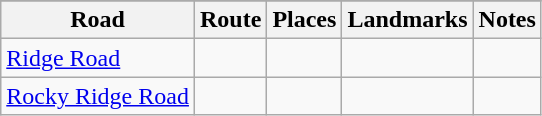<table class="wikitable">
<tr style="background-color:#DDDDDD;text-align:center;">
</tr>
<tr>
<th>Road</th>
<th>Route</th>
<th>Places</th>
<th>Landmarks</th>
<th>Notes</th>
</tr>
<tr>
<td><a href='#'>Ridge Road</a></td>
<td></td>
<td></td>
<td></td>
<td></td>
</tr>
<tr>
<td><a href='#'>Rocky Ridge Road</a></td>
<td></td>
<td></td>
<td></td>
<td></td>
</tr>
</table>
